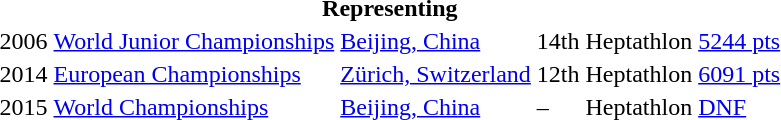<table>
<tr>
<th colspan="6">Representing </th>
</tr>
<tr>
<td>2006</td>
<td><a href='#'>World Junior Championships</a></td>
<td><a href='#'>Beijing, China</a></td>
<td>14th</td>
<td>Heptathlon</td>
<td><a href='#'>5244 pts</a></td>
</tr>
<tr>
<td>2014</td>
<td><a href='#'>European Championships</a></td>
<td><a href='#'>Zürich, Switzerland</a></td>
<td>12th</td>
<td>Heptathlon</td>
<td><a href='#'>6091 pts</a></td>
</tr>
<tr>
<td>2015</td>
<td><a href='#'>World Championships</a></td>
<td><a href='#'>Beijing, China</a></td>
<td>–</td>
<td>Heptathlon</td>
<td><a href='#'>DNF</a></td>
</tr>
</table>
